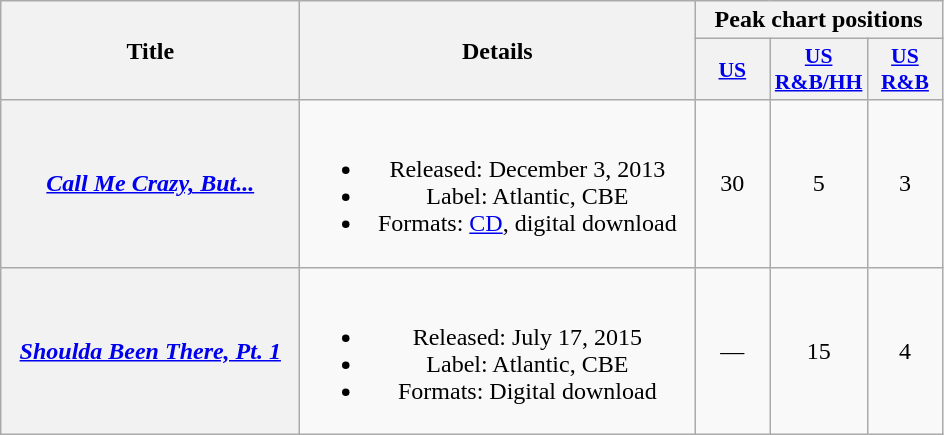<table class="wikitable plainrowheaders" style="text-align:center;" border="1">
<tr>
<th scope="col" rowspan="2" style="width:12em;">Title</th>
<th scope="col" rowspan="2" style="width:16em;">Details</th>
<th scope="col" colspan="6">Peak chart positions</th>
</tr>
<tr>
<th scope="col" style="width:3em;font-size:90%;"><a href='#'>US</a><br></th>
<th scope="col" style="width:3em;font-size:90%;"><a href='#'>US R&B/HH</a><br></th>
<th scope="col" style="width:3em;font-size:90%;"><a href='#'>US R&B</a><br></th>
</tr>
<tr>
<th scope="row"><em><a href='#'>Call Me Crazy, But...</a></em></th>
<td><br><ul><li>Released: December 3, 2013</li><li>Label: Atlantic, CBE</li><li>Formats: <a href='#'>CD</a>, digital download</li></ul></td>
<td>30</td>
<td>5</td>
<td>3</td>
</tr>
<tr>
<th scope="row"><em><a href='#'>Shoulda Been There, Pt. 1</a></em></th>
<td><br><ul><li>Released: July 17, 2015</li><li>Label: Atlantic, CBE</li><li>Formats: Digital download</li></ul></td>
<td>—</td>
<td>15</td>
<td>4</td>
</tr>
</table>
